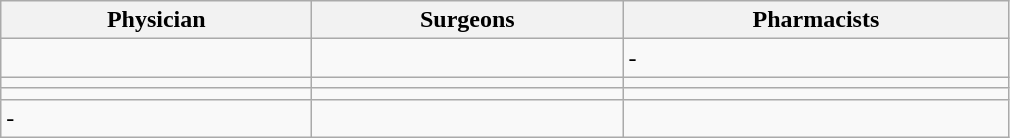<table class="wikitable">
<tr>
<th align="left" width="200">Physician</th>
<th align="left" width="200">Surgeons</th>
<th align="left" width="250">Pharmacists</th>
</tr>
<tr>
<td></td>
<td></td>
<td>-</td>
</tr>
<tr>
<td></td>
<td></td>
<td></td>
</tr>
<tr>
<td></td>
<td></td>
<td></td>
</tr>
<tr>
<td>-</td>
<td></td>
<td></td>
</tr>
</table>
